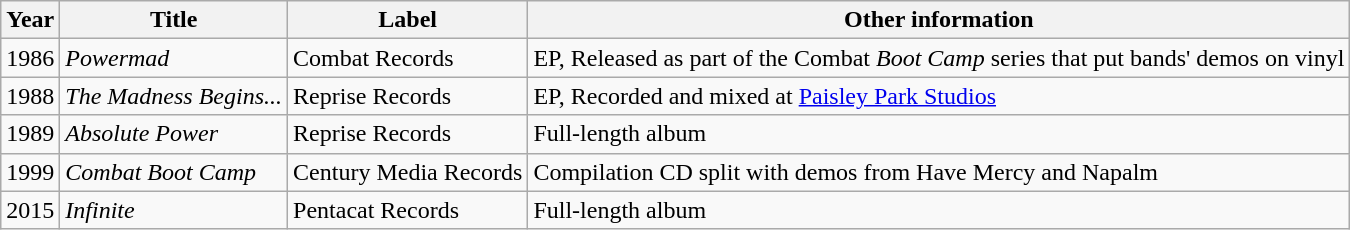<table class="wikitable">
<tr>
<th>Year</th>
<th>Title</th>
<th>Label</th>
<th>Other information</th>
</tr>
<tr>
<td>1986</td>
<td><em>Powermad</em></td>
<td>Combat Records</td>
<td>EP, Released as part of the Combat <em>Boot Camp</em> series that put bands' demos on vinyl</td>
</tr>
<tr>
<td>1988</td>
<td><em>The Madness Begins...</em></td>
<td>Reprise Records</td>
<td>EP, Recorded and mixed at <a href='#'>Paisley Park Studios</a></td>
</tr>
<tr>
<td>1989</td>
<td><em>Absolute Power</em></td>
<td>Reprise Records</td>
<td>Full-length album</td>
</tr>
<tr>
<td>1999</td>
<td><em>Combat Boot Camp</em></td>
<td>Century Media Records</td>
<td>Compilation CD split with demos from Have Mercy and Napalm</td>
</tr>
<tr>
<td>2015</td>
<td><em>Infinite</em></td>
<td>Pentacat Records</td>
<td>Full-length album</td>
</tr>
</table>
